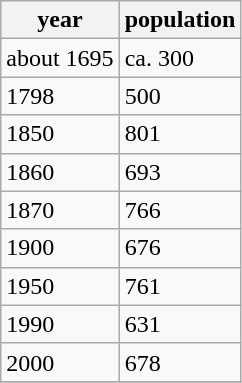<table class="wikitable">
<tr>
<th>year</th>
<th>population</th>
</tr>
<tr>
<td>about 1695</td>
<td>ca. 300</td>
</tr>
<tr>
<td>1798</td>
<td>500</td>
</tr>
<tr>
<td>1850</td>
<td>801</td>
</tr>
<tr>
<td>1860</td>
<td>693</td>
</tr>
<tr>
<td>1870</td>
<td>766</td>
</tr>
<tr>
<td>1900</td>
<td>676</td>
</tr>
<tr>
<td>1950</td>
<td>761</td>
</tr>
<tr>
<td>1990</td>
<td>631</td>
</tr>
<tr>
<td>2000</td>
<td>678</td>
</tr>
<tr>
</tr>
</table>
